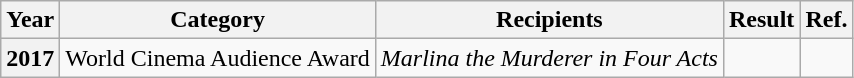<table class="wikitable plainrowheaders sortable">
<tr>
<th>Year</th>
<th>Category</th>
<th>Recipients</th>
<th>Result</th>
<th class="unsortable">Ref.</th>
</tr>
<tr>
<th>2017</th>
<td>World Cinema Audience Award</td>
<td><em>Marlina the Murderer in Four Acts</em></td>
<td></td>
<td align="center"></td>
</tr>
</table>
